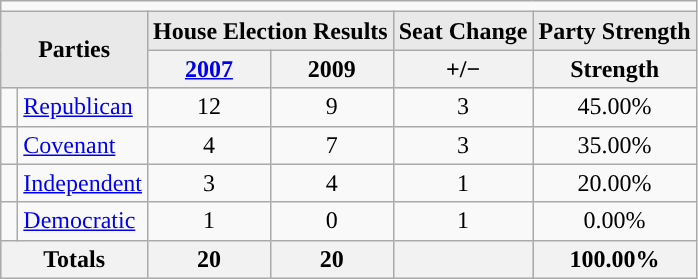<table class   ="wikitable">
<tr>
<td colspan="6"></td>
</tr>
<tr>
<th style   ="background:#e9e9e9; text-align:center" rowspan="2" colspan="2">Parties</th>
<th style   ="background:#e9e9e9; text-align:center" colspan="2">House Election Results</th>
<th style   ="background:#e9e9e9; text-align:center" colspan="1">Seat Change</th>
<th style   ="background:#e9e9e9; text-align:center" colspan="1">Party Strength</th>
</tr>
<tr style ="background:#e9e9e9">
<th><a href='#'>2007</a></th>
<th>2009</th>
<th>+/−</th>
<th>Strength</th>
</tr>
<tr>
<td style="background-color:"> </td>
<td><a href='#'>Republican</a></td>
<td align = center>12</td>
<td align = center>9</td>
<td align = center>3 </td>
<td align = center>45.00%</td>
</tr>
<tr>
<td style="background-color:"> </td>
<td><a href='#'>Covenant</a></td>
<td align = center>4</td>
<td align = center>7</td>
<td align = center>3 </td>
<td align = center>35.00%</td>
</tr>
<tr>
<td style="background-color:"> </td>
<td><a href='#'>Independent</a></td>
<td align = center>3</td>
<td align = center>4</td>
<td align = center>1 </td>
<td align = center>20.00%</td>
</tr>
<tr>
<td style="background-color:"> </td>
<td><a href='#'>Democratic</a></td>
<td align = center>1</td>
<td align = center>0</td>
<td align = center>1 </td>
<td align = center>0.00%</td>
</tr>
<tr style = "background:#ccc">
<th colspan = "2">Totals</th>
<th>20</th>
<th>20</th>
<th></th>
<th>100.00%</th>
</tr>
</table>
